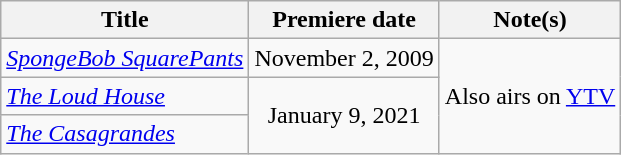<table class="wikitable sortable" style="text-align:center;">
<tr>
<th scope="col">Title</th>
<th scope="col">Premiere date</th>
<th scope="col">Note(s)</th>
</tr>
<tr>
<td><em><a href='#'>SpongeBob SquarePants</a></em></td>
<td>November 2, 2009</td>
<td rowspan="5">Also airs on <a href='#'>YTV</a></td>
</tr>
<tr>
<td scope="row" style="text-align:left;"><em><a href='#'>The Loud House</a></em></td>
<td rowspan="2">January 9, 2021</td>
</tr>
<tr>
<td scope="row" style="text-align:left;"><em><a href='#'>The Casagrandes</a></em></td>
</tr>
</table>
